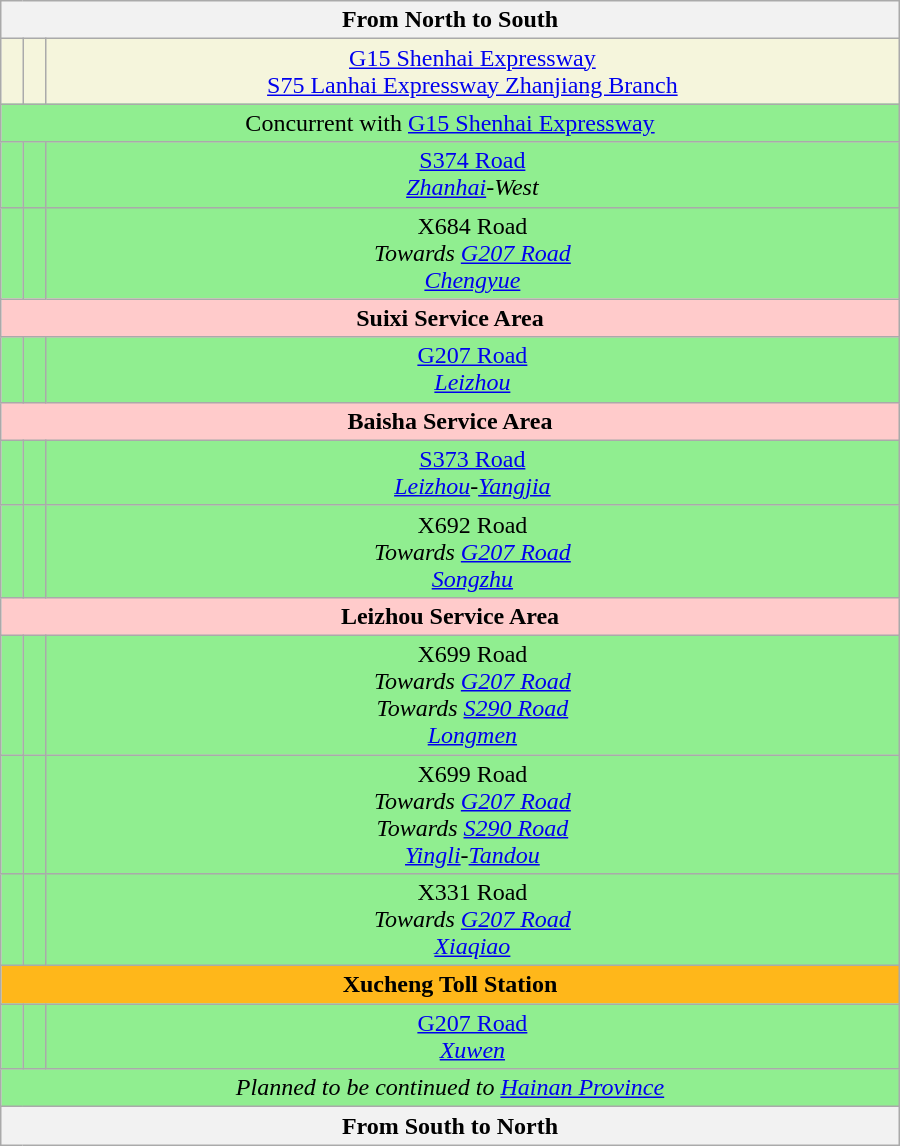<table class="wikitable" style="text-align:center" width="600px">
<tr>
<th text-align="center" colspan="3"> From North to South </th>
</tr>
<tr style="background:#f5f5dc;">
<td></td>
<td></td>
<td> <a href='#'>G15 Shenhai Expressway</a><br> <a href='#'>S75 Lanhai Expressway Zhanjiang Branch</a></td>
</tr>
<tr style="background:#90ee90;">
<td colspan="7" align="center"> Concurrent with  <a href='#'>G15 Shenhai Expressway</a> </td>
</tr>
<tr style="background:#90ee90;">
<td></td>
<td></td>
<td> <a href='#'>S374 Road</a><br><em><a href='#'>Zhanhai</a>-West</em></td>
</tr>
<tr style="background:#90ee90;">
<td></td>
<td></td>
<td> X684 Road<br><em>Towards  <a href='#'>G207 Road</a></em><br><em><a href='#'>Chengyue</a></em></td>
</tr>
<tr style="background:#ffcbcb;">
<td colspan="7"> <strong>Suixi Service Area</strong></td>
</tr>
<tr style="background:#90ee90;">
<td></td>
<td></td>
<td> <a href='#'>G207 Road</a><br><em><a href='#'>Leizhou</a></em></td>
</tr>
<tr style="background:#ffcbcb;">
<td colspan="7"> <strong>Baisha Service Area</strong></td>
</tr>
<tr style="background:#90ee90;">
<td></td>
<td></td>
<td> <a href='#'>S373 Road</a><br><em><a href='#'>Leizhou</a>-<a href='#'>Yangjia</a></em></td>
</tr>
<tr style="background:#90ee90;">
<td></td>
<td></td>
<td> X692 Road<br><em>Towards  <a href='#'>G207 Road</a></em><br><em><a href='#'>Songzhu</a></em></td>
</tr>
<tr style="background:#ffcbcb;">
<td colspan="7"> <strong>Leizhou Service Area</strong></td>
</tr>
<tr style="background:#90ee90;">
<td></td>
<td></td>
<td> X699 Road<br><em>Towards  <a href='#'>G207 Road</a></em><br><em>Towards  <a href='#'>S290 Road</a></em><br><em><a href='#'>Longmen</a></em></td>
</tr>
<tr style="background:#90ee90;">
<td></td>
<td></td>
<td> X699 Road<br><em>Towards  <a href='#'>G207 Road</a></em><br><em>Towards  <a href='#'>S290 Road</a></em><br><em><a href='#'>Yingli</a>-<a href='#'>Tandou</a></em></td>
</tr>
<tr style="background:#90ee90;">
<td></td>
<td></td>
<td> X331 Road<br><em>Towards  <a href='#'>G207 Road</a></em><br><em><a href='#'>Xiaqiao</a></em></td>
</tr>
<tr>
<td colspan="7" style="background:#FFB71A;color:#000;text-align:center;"> <strong>Xucheng Toll Station</strong></td>
</tr>
<tr style="background:#90ee90;">
<td></td>
<td><br></td>
<td> <a href='#'>G207 Road</a><br><em><a href='#'>Xuwen</a></em></td>
</tr>
<tr style="background:#90ee90;">
<td colspan="7" align="center"><em>Planned to be continued to <a href='#'>Hainan Province</a></em></td>
</tr>
<tr>
<th text-align="center" colspan="3"> From South to North </th>
</tr>
</table>
